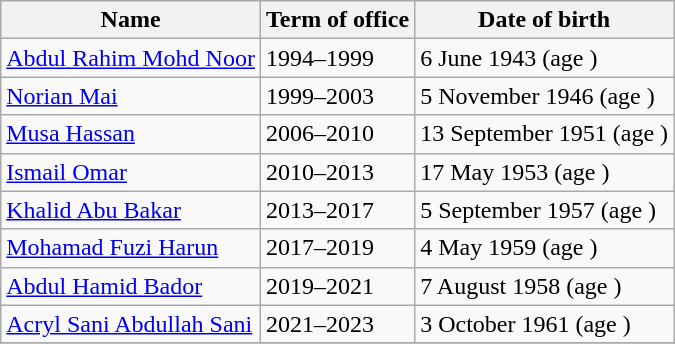<table class=wikitable>
<tr>
<th>Name</th>
<th>Term of office</th>
<th>Date of birth</th>
</tr>
<tr>
<td><a href='#'>Abdul Rahim Mohd Noor</a></td>
<td>1994–1999</td>
<td>6 June 1943 (age )</td>
</tr>
<tr>
<td><a href='#'>Norian Mai</a></td>
<td>1999–2003</td>
<td>5 November 1946 (age )</td>
</tr>
<tr>
<td><a href='#'>Musa Hassan</a></td>
<td>2006–2010</td>
<td>13 September 1951 (age )</td>
</tr>
<tr>
<td><a href='#'>Ismail Omar</a></td>
<td>2010–2013</td>
<td>17 May 1953 (age )</td>
</tr>
<tr>
<td><a href='#'>Khalid Abu Bakar</a></td>
<td>2013–2017</td>
<td>5 September 1957 (age )</td>
</tr>
<tr>
<td><a href='#'>Mohamad Fuzi Harun</a></td>
<td>2017–2019</td>
<td>4 May 1959 (age )</td>
</tr>
<tr>
<td><a href='#'>Abdul Hamid Bador</a></td>
<td>2019–2021</td>
<td>7 August 1958 (age )</td>
</tr>
<tr>
<td><a href='#'>Acryl Sani Abdullah Sani</a></td>
<td>2021–2023</td>
<td>3 October 1961 (age )</td>
</tr>
<tr>
</tr>
</table>
